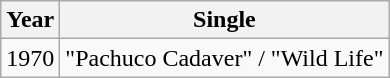<table class="wikitable">
<tr>
<th>Year</th>
<th>Single</th>
</tr>
<tr>
<td>1970</td>
<td>"Pachuco Cadaver" / "Wild Life"</td>
</tr>
</table>
